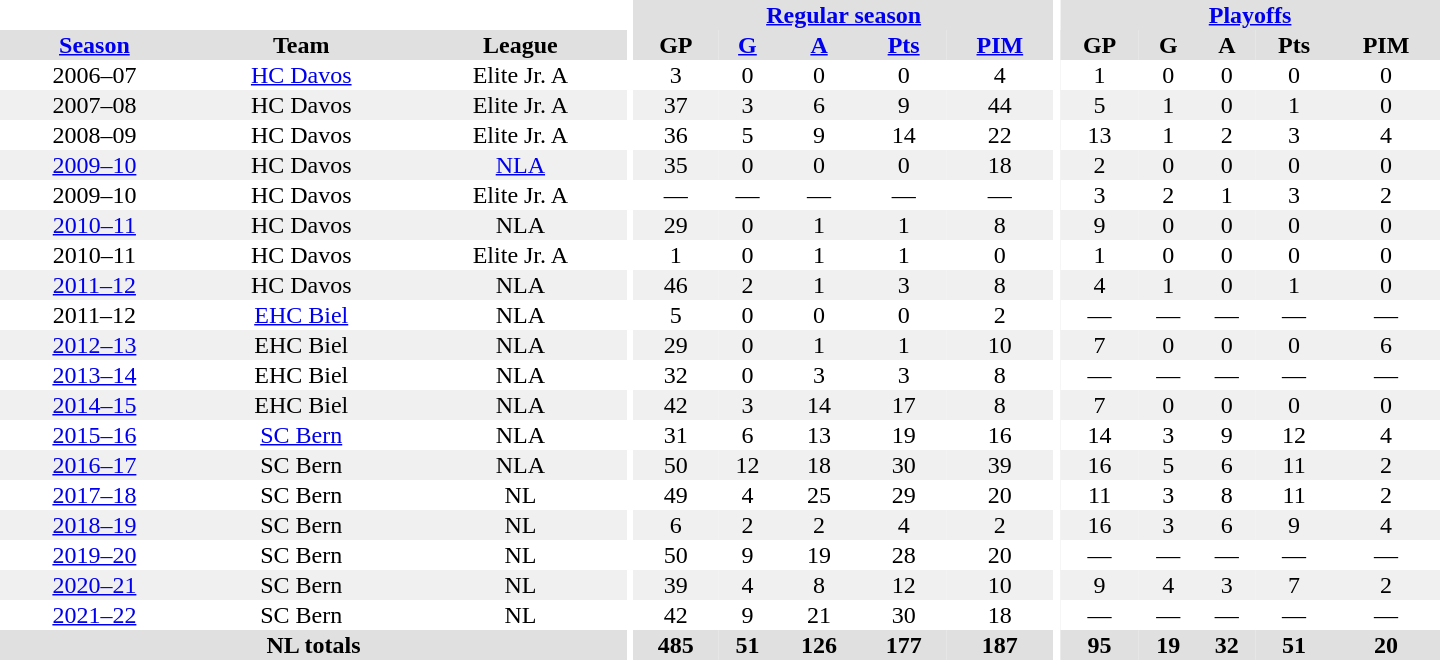<table border="0" cellpadding="1" cellspacing="0" style="text-align:center; width:60em">
<tr bgcolor="#e0e0e0">
<th colspan="3" bgcolor="#ffffff"></th>
<th rowspan="99" bgcolor="#ffffff"></th>
<th colspan="5"><a href='#'>Regular season</a></th>
<th rowspan="99" bgcolor="#ffffff"></th>
<th colspan="5"><a href='#'>Playoffs</a></th>
</tr>
<tr bgcolor="#e0e0e0">
<th><a href='#'>Season</a></th>
<th>Team</th>
<th>League</th>
<th>GP</th>
<th><a href='#'>G</a></th>
<th><a href='#'>A</a></th>
<th><a href='#'>Pts</a></th>
<th><a href='#'>PIM</a></th>
<th>GP</th>
<th>G</th>
<th>A</th>
<th>Pts</th>
<th>PIM</th>
</tr>
<tr>
<td>2006–07</td>
<td><a href='#'>HC Davos</a></td>
<td>Elite Jr. A</td>
<td>3</td>
<td>0</td>
<td>0</td>
<td>0</td>
<td>4</td>
<td>1</td>
<td>0</td>
<td>0</td>
<td>0</td>
<td>0</td>
</tr>
<tr bgcolor="#f0f0f0">
<td>2007–08</td>
<td>HC Davos</td>
<td>Elite Jr. A</td>
<td>37</td>
<td>3</td>
<td>6</td>
<td>9</td>
<td>44</td>
<td>5</td>
<td>1</td>
<td>0</td>
<td>1</td>
<td>0</td>
</tr>
<tr>
<td>2008–09</td>
<td>HC Davos</td>
<td>Elite Jr. A</td>
<td>36</td>
<td>5</td>
<td>9</td>
<td>14</td>
<td>22</td>
<td>13</td>
<td>1</td>
<td>2</td>
<td>3</td>
<td>4</td>
</tr>
<tr bgcolor="#f0f0f0">
<td><a href='#'>2009–10</a></td>
<td>HC Davos</td>
<td><a href='#'>NLA</a></td>
<td>35</td>
<td>0</td>
<td>0</td>
<td>0</td>
<td>18</td>
<td>2</td>
<td>0</td>
<td>0</td>
<td>0</td>
<td>0</td>
</tr>
<tr>
<td>2009–10</td>
<td>HC Davos</td>
<td>Elite Jr. A</td>
<td>—</td>
<td>—</td>
<td>—</td>
<td>—</td>
<td>—</td>
<td>3</td>
<td>2</td>
<td>1</td>
<td>3</td>
<td>2</td>
</tr>
<tr bgcolor="#f0f0f0">
<td><a href='#'>2010–11</a></td>
<td>HC Davos</td>
<td>NLA</td>
<td>29</td>
<td>0</td>
<td>1</td>
<td>1</td>
<td>8</td>
<td>9</td>
<td>0</td>
<td>0</td>
<td>0</td>
<td>0</td>
</tr>
<tr>
<td>2010–11</td>
<td>HC Davos</td>
<td>Elite Jr. A</td>
<td>1</td>
<td>0</td>
<td>1</td>
<td>1</td>
<td>0</td>
<td>1</td>
<td>0</td>
<td>0</td>
<td>0</td>
<td>0</td>
</tr>
<tr bgcolor="#f0f0f0">
<td><a href='#'>2011–12</a></td>
<td>HC Davos</td>
<td>NLA</td>
<td>46</td>
<td>2</td>
<td>1</td>
<td>3</td>
<td>8</td>
<td>4</td>
<td>1</td>
<td>0</td>
<td>1</td>
<td>0</td>
</tr>
<tr>
<td>2011–12</td>
<td><a href='#'>EHC Biel</a></td>
<td>NLA</td>
<td>5</td>
<td>0</td>
<td>0</td>
<td>0</td>
<td>2</td>
<td>—</td>
<td>—</td>
<td>—</td>
<td>—</td>
<td>—</td>
</tr>
<tr bgcolor="#f0f0f0">
<td><a href='#'>2012–13</a></td>
<td>EHC Biel</td>
<td>NLA</td>
<td>29</td>
<td>0</td>
<td>1</td>
<td>1</td>
<td>10</td>
<td>7</td>
<td>0</td>
<td>0</td>
<td>0</td>
<td>6</td>
</tr>
<tr>
<td><a href='#'>2013–14</a></td>
<td>EHC Biel</td>
<td>NLA</td>
<td>32</td>
<td>0</td>
<td>3</td>
<td>3</td>
<td>8</td>
<td>—</td>
<td>—</td>
<td>—</td>
<td>—</td>
<td>—</td>
</tr>
<tr bgcolor="#f0f0f0">
<td><a href='#'>2014–15</a></td>
<td>EHC Biel</td>
<td>NLA</td>
<td>42</td>
<td>3</td>
<td>14</td>
<td>17</td>
<td>8</td>
<td>7</td>
<td>0</td>
<td>0</td>
<td>0</td>
<td>0</td>
</tr>
<tr>
<td><a href='#'>2015–16</a></td>
<td><a href='#'>SC Bern</a></td>
<td>NLA</td>
<td>31</td>
<td>6</td>
<td>13</td>
<td>19</td>
<td>16</td>
<td>14</td>
<td>3</td>
<td>9</td>
<td>12</td>
<td>4</td>
</tr>
<tr bgcolor="#f0f0f0">
<td><a href='#'>2016–17</a></td>
<td>SC Bern</td>
<td>NLA</td>
<td>50</td>
<td>12</td>
<td>18</td>
<td>30</td>
<td>39</td>
<td>16</td>
<td>5</td>
<td>6</td>
<td>11</td>
<td>2</td>
</tr>
<tr>
<td><a href='#'>2017–18</a></td>
<td>SC Bern</td>
<td>NL</td>
<td>49</td>
<td>4</td>
<td>25</td>
<td>29</td>
<td>20</td>
<td>11</td>
<td>3</td>
<td>8</td>
<td>11</td>
<td>2</td>
</tr>
<tr bgcolor="#f0f0f0">
<td><a href='#'>2018–19</a></td>
<td>SC Bern</td>
<td>NL</td>
<td>6</td>
<td>2</td>
<td>2</td>
<td>4</td>
<td>2</td>
<td>16</td>
<td>3</td>
<td>6</td>
<td>9</td>
<td>4</td>
</tr>
<tr>
<td><a href='#'>2019–20</a></td>
<td>SC Bern</td>
<td>NL</td>
<td>50</td>
<td>9</td>
<td>19</td>
<td>28</td>
<td>20</td>
<td>—</td>
<td>—</td>
<td>—</td>
<td>—</td>
<td>—</td>
</tr>
<tr bgcolor="#f0f0f0">
<td><a href='#'>2020–21</a></td>
<td>SC Bern</td>
<td>NL</td>
<td>39</td>
<td>4</td>
<td>8</td>
<td>12</td>
<td>10</td>
<td>9</td>
<td>4</td>
<td>3</td>
<td>7</td>
<td>2</td>
</tr>
<tr>
<td><a href='#'>2021–22</a></td>
<td>SC Bern</td>
<td>NL</td>
<td>42</td>
<td>9</td>
<td>21</td>
<td>30</td>
<td>18</td>
<td>—</td>
<td>—</td>
<td>—</td>
<td>—</td>
<td>—</td>
</tr>
<tr bgcolor="#e0e0e0">
<th colspan="3">NL totals</th>
<th>485</th>
<th>51</th>
<th>126</th>
<th>177</th>
<th>187</th>
<th>95</th>
<th>19</th>
<th>32</th>
<th>51</th>
<th>20</th>
</tr>
</table>
